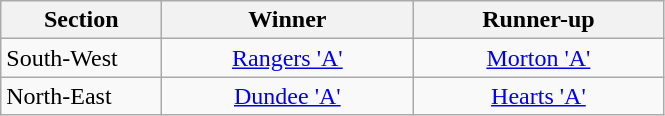<table class="wikitable" style="text-align: center;">
<tr>
<th width=100>Section</th>
<th width=160>Winner</th>
<th width=160>Runner-up</th>
</tr>
<tr>
<td align=left>South-West</td>
<td><a href='#'>Rangers 'A'</a></td>
<td><a href='#'>Morton 'A'</a></td>
</tr>
<tr>
<td align=left>North-East</td>
<td><a href='#'>Dundee 'A'</a></td>
<td><a href='#'>Hearts 'A'</a></td>
</tr>
</table>
